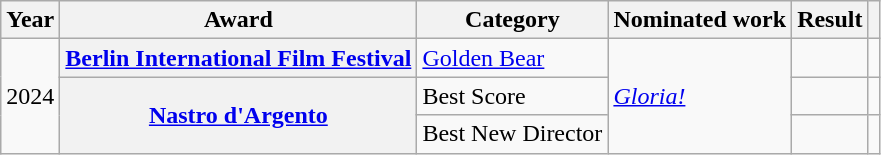<table class="wikitable sortable plainrowheaders">
<tr>
<th scope="col">Year</th>
<th scope="col">Award</th>
<th scope="col">Category</th>
<th scope="col">Nominated work</th>
<th scope="col">Result</th>
<th scope="col"></th>
</tr>
<tr>
<td rowspan=3>2024</td>
<th scope=row><a href='#'>Berlin International Film Festival</a></th>
<td><a href='#'>Golden Bear</a></td>
<td rowspan=3><em><a href='#'>Gloria!</a></em></td>
<td></td>
<td></td>
</tr>
<tr>
<th scope=row rowspan=2><a href='#'>Nastro d'Argento</a></th>
<td>Best Score</td>
<td></td>
<td></td>
</tr>
<tr>
<td>Best New Director</td>
<td></td>
<td></td>
</tr>
</table>
